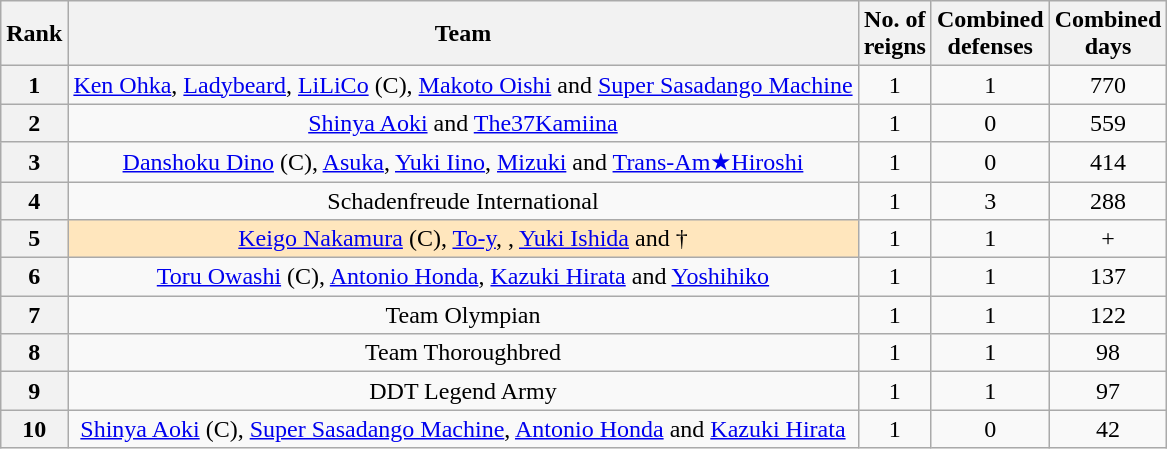<table class="wikitable sortable" style="text-align: center">
<tr>
<th>Rank</th>
<th>Team</th>
<th>No. of<br>reigns</th>
<th>Combined<br>defenses</th>
<th>Combined<br>days</th>
</tr>
<tr>
<th>1</th>
<td><a href='#'>Ken Ohka</a>, <a href='#'>Ladybeard</a>, <a href='#'>LiLiCo</a> (C), <a href='#'>Makoto Oishi</a> and <a href='#'>Super Sasadango Machine</a></td>
<td>1</td>
<td>1</td>
<td>770</td>
</tr>
<tr>
<th>2</th>
<td><a href='#'>Shinya Aoki</a> and <a href='#'>The37Kamiina</a><br></td>
<td>1</td>
<td>0</td>
<td>559</td>
</tr>
<tr>
<th>3</th>
<td><a href='#'>Danshoku Dino</a> (C), <a href='#'>Asuka</a>, <a href='#'>Yuki Iino</a>, <a href='#'>Mizuki</a> and <a href='#'>Trans-Am★Hiroshi</a></td>
<td>1</td>
<td>0</td>
<td>414</td>
</tr>
<tr>
<th>4</th>
<td>Schadenfreude International<br></td>
<td>1</td>
<td>3</td>
<td>288</td>
</tr>
<tr>
<th>5</th>
<td style="background-color: #ffe6bd"><a href='#'>Keigo Nakamura</a> (C), <a href='#'>To-y</a>, , <a href='#'>Yuki Ishida</a> and  †</td>
<td>1</td>
<td>1</td>
<td>+</td>
</tr>
<tr>
<th>6</th>
<td><a href='#'>Toru Owashi</a> (C), <a href='#'>Antonio Honda</a>, <a href='#'>Kazuki Hirata</a> and <a href='#'>Yoshihiko</a></td>
<td>1</td>
<td>1</td>
<td>137</td>
</tr>
<tr>
<th>7</th>
<td>Team Olympian <br></td>
<td>1</td>
<td>1</td>
<td>122</td>
</tr>
<tr>
<th>8</th>
<td>Team Thoroughbred<br></td>
<td>1</td>
<td>1</td>
<td>98</td>
</tr>
<tr>
<th>9</th>
<td>DDT Legend Army<br></td>
<td>1</td>
<td>1</td>
<td>97</td>
</tr>
<tr>
<th>10</th>
<td><a href='#'>Shinya Aoki</a> (C), <a href='#'>Super Sasadango Machine</a>, <a href='#'>Antonio Honda</a> and <a href='#'>Kazuki Hirata</a></td>
<td>1</td>
<td>0</td>
<td>42</td>
</tr>
</table>
